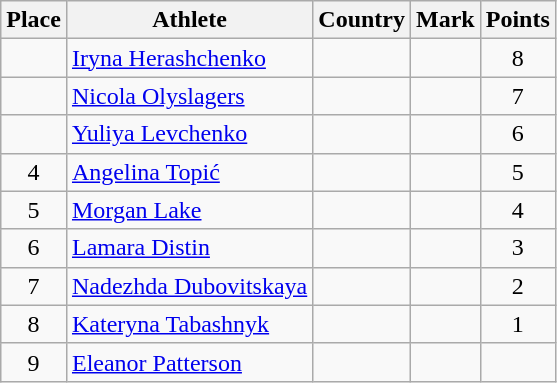<table class="wikitable">
<tr>
<th>Place</th>
<th>Athlete</th>
<th>Country</th>
<th>Mark</th>
<th>Points</th>
</tr>
<tr>
<td align=center></td>
<td><a href='#'>Iryna Herashchenko</a></td>
<td></td>
<td></td>
<td align=center>8</td>
</tr>
<tr>
<td align=center></td>
<td><a href='#'>Nicola Olyslagers</a></td>
<td></td>
<td></td>
<td align=center>7</td>
</tr>
<tr>
<td align=center></td>
<td><a href='#'>Yuliya Levchenko</a></td>
<td></td>
<td></td>
<td align=center>6</td>
</tr>
<tr>
<td align=center>4</td>
<td><a href='#'>Angelina Topić</a></td>
<td></td>
<td></td>
<td align=center>5</td>
</tr>
<tr>
<td align=center>5</td>
<td><a href='#'>Morgan Lake</a></td>
<td></td>
<td></td>
<td align=center>4</td>
</tr>
<tr>
<td align=center>6</td>
<td><a href='#'>Lamara Distin</a></td>
<td></td>
<td></td>
<td align=center>3</td>
</tr>
<tr>
<td align=center>7</td>
<td><a href='#'>Nadezhda Dubovitskaya</a></td>
<td></td>
<td></td>
<td align=center>2</td>
</tr>
<tr>
<td align=center>8</td>
<td><a href='#'>Kateryna Tabashnyk</a></td>
<td></td>
<td></td>
<td align=center>1</td>
</tr>
<tr>
<td align=center>9</td>
<td><a href='#'>Eleanor Patterson</a></td>
<td></td>
<td></td>
<td align=center></td>
</tr>
</table>
